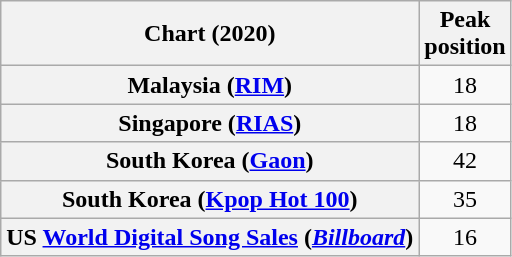<table class="wikitable sortable plainrowheaders" style="text-align:center">
<tr>
<th scope="col">Chart (2020)</th>
<th scope="col">Peak<br>position</th>
</tr>
<tr>
<th scope="row">Malaysia (<a href='#'>RIM</a>)</th>
<td>18</td>
</tr>
<tr>
<th scope="row">Singapore (<a href='#'>RIAS</a>)</th>
<td>18</td>
</tr>
<tr>
<th scope="row">South Korea (<a href='#'>Gaon</a>)</th>
<td>42</td>
</tr>
<tr>
<th scope="row">South Korea (<a href='#'>Kpop Hot 100</a>)</th>
<td>35</td>
</tr>
<tr>
<th scope="row">US <a href='#'>World Digital Song Sales</a> (<em><a href='#'>Billboard</a></em>)</th>
<td>16</td>
</tr>
</table>
